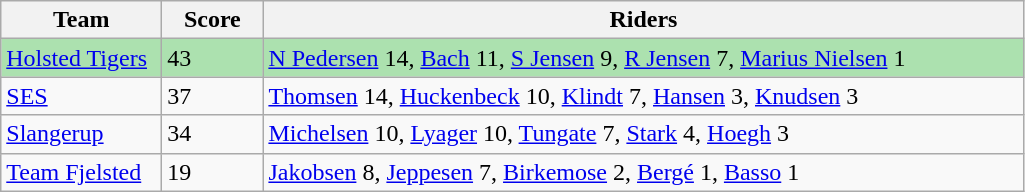<table class="wikitable" style="font-size: 100%">
<tr>
<th width=100>Team</th>
<th width=60>Score</th>
<th width=500>Riders</th>
</tr>
<tr style="background:#ACE1AF;">
<td><a href='#'>Holsted Tigers</a></td>
<td>43</td>
<td><a href='#'>N Pedersen</a> 14, <a href='#'>Bach</a> 11, <a href='#'>S Jensen</a> 9, <a href='#'>R Jensen</a> 7, <a href='#'>Marius Nielsen</a> 1</td>
</tr>
<tr>
<td><a href='#'>SES</a></td>
<td>37</td>
<td><a href='#'>Thomsen</a> 14, <a href='#'>Huckenbeck</a> 10, <a href='#'>Klindt</a> 7, <a href='#'>Hansen</a> 3, <a href='#'>Knudsen</a> 3</td>
</tr>
<tr>
<td><a href='#'>Slangerup</a></td>
<td>34</td>
<td><a href='#'>Michelsen</a> 10, <a href='#'>Lyager</a> 10, <a href='#'>Tungate</a> 7, <a href='#'>Stark</a> 4, <a href='#'>Hoegh</a> 3</td>
</tr>
<tr>
<td><a href='#'>Team Fjelsted</a></td>
<td>19</td>
<td><a href='#'>Jakobsen</a> 8, <a href='#'>Jeppesen</a> 7, <a href='#'>Birkemose</a> 2, <a href='#'>Bergé</a> 1, <a href='#'>Basso</a> 1</td>
</tr>
</table>
